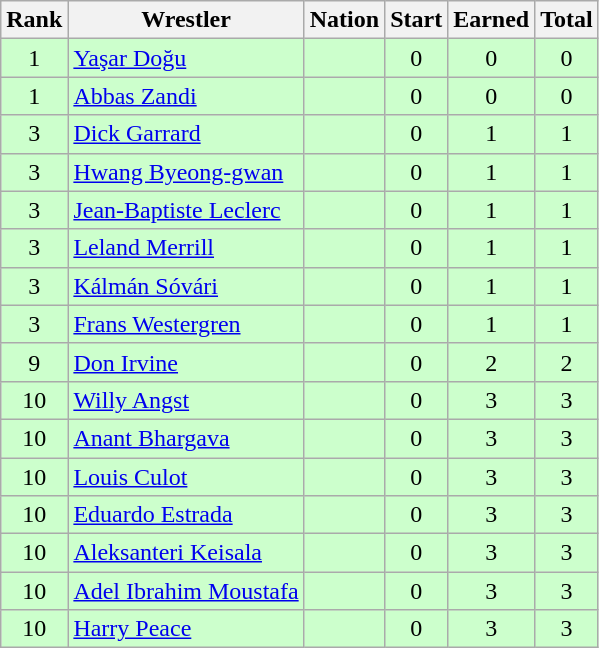<table class="wikitable sortable" style="text-align:center;">
<tr>
<th>Rank</th>
<th>Wrestler</th>
<th>Nation</th>
<th>Start</th>
<th>Earned</th>
<th>Total</th>
</tr>
<tr style="background:#cfc;">
<td>1</td>
<td align=left><a href='#'>Yaşar Doğu</a></td>
<td align=left></td>
<td>0</td>
<td>0</td>
<td>0</td>
</tr>
<tr style="background:#cfc;">
<td>1</td>
<td align=left><a href='#'>Abbas Zandi</a></td>
<td align=left></td>
<td>0</td>
<td>0</td>
<td>0</td>
</tr>
<tr style="background:#cfc;">
<td>3</td>
<td align=left><a href='#'>Dick Garrard</a></td>
<td align=left></td>
<td>0</td>
<td>1</td>
<td>1</td>
</tr>
<tr style="background:#cfc;">
<td>3</td>
<td align=left><a href='#'>Hwang Byeong-gwan</a></td>
<td align=left></td>
<td>0</td>
<td>1</td>
<td>1</td>
</tr>
<tr style="background:#cfc;">
<td>3</td>
<td align=left><a href='#'>Jean-Baptiste Leclerc</a></td>
<td align=left></td>
<td>0</td>
<td>1</td>
<td>1</td>
</tr>
<tr style="background:#cfc;">
<td>3</td>
<td align=left><a href='#'>Leland Merrill</a></td>
<td align=left></td>
<td>0</td>
<td>1</td>
<td>1</td>
</tr>
<tr style="background:#cfc;">
<td>3</td>
<td align=left><a href='#'>Kálmán Sóvári</a></td>
<td align=left></td>
<td>0</td>
<td>1</td>
<td>1</td>
</tr>
<tr style="background:#cfc;">
<td>3</td>
<td align=left><a href='#'>Frans Westergren</a></td>
<td align=left></td>
<td>0</td>
<td>1</td>
<td>1</td>
</tr>
<tr style="background:#cfc;">
<td>9</td>
<td align=left><a href='#'>Don Irvine</a></td>
<td align=left></td>
<td>0</td>
<td>2</td>
<td>2</td>
</tr>
<tr style="background:#cfc;">
<td>10</td>
<td align=left><a href='#'>Willy Angst</a></td>
<td align=left></td>
<td>0</td>
<td>3</td>
<td>3</td>
</tr>
<tr style="background:#cfc;">
<td>10</td>
<td align=left><a href='#'>Anant Bhargava</a></td>
<td align=left></td>
<td>0</td>
<td>3</td>
<td>3</td>
</tr>
<tr style="background:#cfc;">
<td>10</td>
<td align=left><a href='#'>Louis Culot</a></td>
<td align=left></td>
<td>0</td>
<td>3</td>
<td>3</td>
</tr>
<tr style="background:#cfc;">
<td>10</td>
<td align=left><a href='#'>Eduardo Estrada</a></td>
<td align=left></td>
<td>0</td>
<td>3</td>
<td>3</td>
</tr>
<tr style="background:#cfc;">
<td>10</td>
<td align=left><a href='#'>Aleksanteri Keisala</a></td>
<td align=left></td>
<td>0</td>
<td>3</td>
<td>3</td>
</tr>
<tr style="background:#cfc;">
<td>10</td>
<td align=left><a href='#'>Adel Ibrahim Moustafa</a></td>
<td align=left></td>
<td>0</td>
<td>3</td>
<td>3</td>
</tr>
<tr style="background:#cfc;">
<td>10</td>
<td align=left><a href='#'>Harry Peace</a></td>
<td align=left></td>
<td>0</td>
<td>3</td>
<td>3</td>
</tr>
</table>
